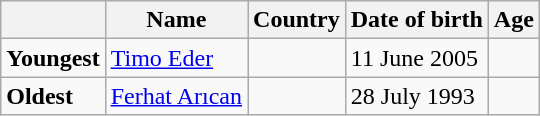<table class="wikitable">
<tr>
<th></th>
<th><strong>Name</strong></th>
<th><strong>Country</strong></th>
<th><strong>Date of birth</strong></th>
<th><strong>Age</strong></th>
</tr>
<tr>
<td><strong>Youngest</strong></td>
<td><a href='#'>Timo Eder</a></td>
<td></td>
<td>11 June 2005</td>
<td></td>
</tr>
<tr>
<td><strong>Oldest</strong></td>
<td><a href='#'>Ferhat Arıcan</a></td>
<td></td>
<td>28 July 1993</td>
<td></td>
</tr>
</table>
